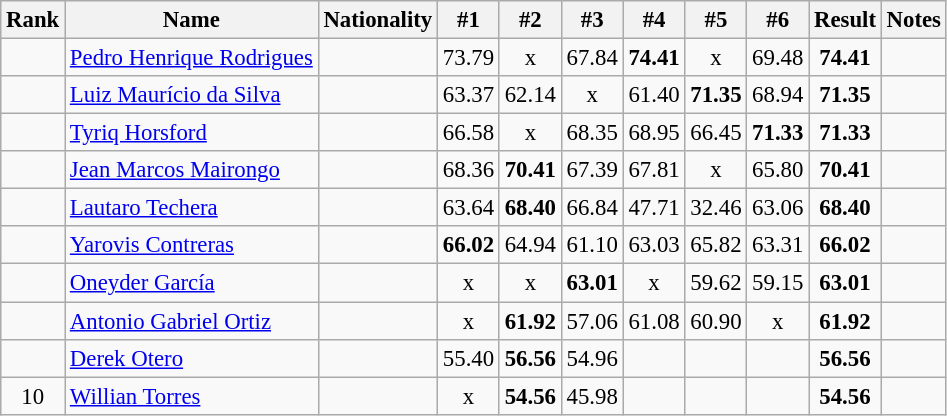<table class="wikitable sortable" style="text-align:center;font-size:95%">
<tr>
<th>Rank</th>
<th>Name</th>
<th>Nationality</th>
<th>#1</th>
<th>#2</th>
<th>#3</th>
<th>#4</th>
<th>#5</th>
<th>#6</th>
<th>Result</th>
<th>Notes</th>
</tr>
<tr>
<td></td>
<td align=left><a href='#'>Pedro Henrique Rodrigues</a></td>
<td align=left></td>
<td>73.79</td>
<td>x</td>
<td>67.84</td>
<td><strong>74.41</strong></td>
<td>x</td>
<td>69.48</td>
<td><strong>74.41</strong></td>
<td></td>
</tr>
<tr>
<td></td>
<td align=left><a href='#'>Luiz Maurício da Silva</a></td>
<td align=left></td>
<td>63.37</td>
<td>62.14</td>
<td>x</td>
<td>61.40</td>
<td><strong>71.35</strong></td>
<td>68.94</td>
<td><strong>71.35</strong></td>
<td></td>
</tr>
<tr>
<td></td>
<td align=left><a href='#'>Tyriq Horsford</a></td>
<td align=left></td>
<td>66.58</td>
<td>x</td>
<td>68.35</td>
<td>68.95</td>
<td>66.45</td>
<td><strong>71.33</strong></td>
<td><strong>71.33</strong></td>
<td></td>
</tr>
<tr>
<td></td>
<td align=left><a href='#'>Jean Marcos Mairongo</a></td>
<td align=left></td>
<td>68.36</td>
<td><strong>70.41</strong></td>
<td>67.39</td>
<td>67.81</td>
<td>x</td>
<td>65.80</td>
<td><strong>70.41</strong></td>
<td></td>
</tr>
<tr>
<td></td>
<td align=left><a href='#'>Lautaro Techera</a></td>
<td align=left></td>
<td>63.64</td>
<td><strong>68.40</strong></td>
<td>66.84</td>
<td>47.71</td>
<td>32.46</td>
<td>63.06</td>
<td><strong>68.40</strong></td>
<td></td>
</tr>
<tr>
<td></td>
<td align=left><a href='#'>Yarovis Contreras</a></td>
<td align=left></td>
<td><strong>66.02</strong></td>
<td>64.94</td>
<td>61.10</td>
<td>63.03</td>
<td>65.82</td>
<td>63.31</td>
<td><strong>66.02</strong></td>
<td></td>
</tr>
<tr>
<td></td>
<td align=left><a href='#'>Oneyder García</a></td>
<td align=left></td>
<td>x</td>
<td>x</td>
<td><strong>63.01</strong></td>
<td>x</td>
<td>59.62</td>
<td>59.15</td>
<td><strong>63.01</strong></td>
<td></td>
</tr>
<tr>
<td></td>
<td align=left><a href='#'>Antonio Gabriel Ortiz</a></td>
<td align=left></td>
<td>x</td>
<td><strong>61.92</strong></td>
<td>57.06</td>
<td>61.08</td>
<td>60.90</td>
<td>x</td>
<td><strong>61.92</strong></td>
<td></td>
</tr>
<tr>
<td></td>
<td align=left><a href='#'>Derek Otero</a></td>
<td align=left></td>
<td>55.40</td>
<td><strong>56.56</strong></td>
<td>54.96</td>
<td></td>
<td></td>
<td></td>
<td><strong>56.56</strong></td>
<td></td>
</tr>
<tr>
<td>10</td>
<td align=left><a href='#'>Willian Torres</a></td>
<td align=left></td>
<td>x</td>
<td><strong>54.56</strong></td>
<td>45.98</td>
<td></td>
<td></td>
<td></td>
<td><strong>54.56</strong></td>
<td></td>
</tr>
</table>
